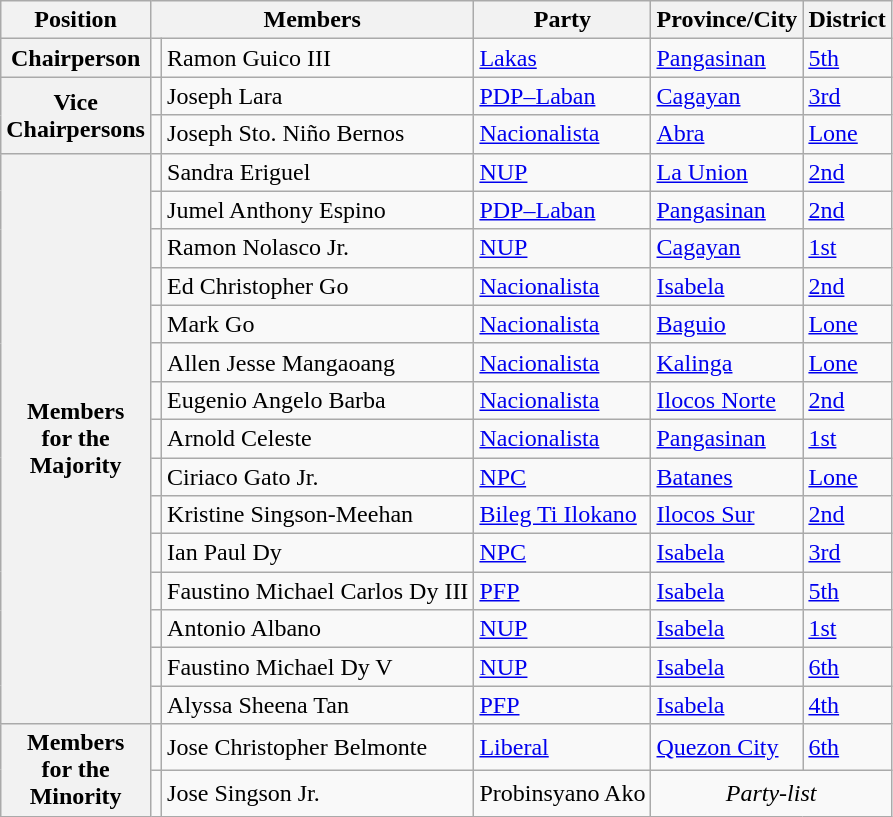<table class="wikitable" style="font-size: 100%;">
<tr>
<th>Position</th>
<th colspan="2">Members</th>
<th>Party</th>
<th>Province/City</th>
<th>District</th>
</tr>
<tr>
<th>Chairperson</th>
<td></td>
<td>Ramon Guico III</td>
<td><a href='#'>Lakas</a></td>
<td><a href='#'>Pangasinan</a></td>
<td><a href='#'>5th</a></td>
</tr>
<tr>
<th rowspan="2">Vice<br>Chairpersons</th>
<td></td>
<td>Joseph Lara</td>
<td><a href='#'>PDP–Laban</a></td>
<td><a href='#'>Cagayan</a></td>
<td><a href='#'>3rd</a></td>
</tr>
<tr>
<td></td>
<td>Joseph Sto. Niño Bernos</td>
<td><a href='#'>Nacionalista</a></td>
<td><a href='#'>Abra</a></td>
<td><a href='#'>Lone</a></td>
</tr>
<tr>
<th rowspan="15">Members<br>for the<br>Majority</th>
<td></td>
<td>Sandra Eriguel</td>
<td><a href='#'>NUP</a></td>
<td><a href='#'>La Union</a></td>
<td><a href='#'>2nd</a></td>
</tr>
<tr>
<td></td>
<td>Jumel Anthony Espino</td>
<td><a href='#'>PDP–Laban</a></td>
<td><a href='#'>Pangasinan</a></td>
<td><a href='#'>2nd</a></td>
</tr>
<tr>
<td></td>
<td>Ramon Nolasco Jr.</td>
<td><a href='#'>NUP</a></td>
<td><a href='#'>Cagayan</a></td>
<td><a href='#'>1st</a></td>
</tr>
<tr>
<td></td>
<td>Ed Christopher Go</td>
<td><a href='#'>Nacionalista</a></td>
<td><a href='#'>Isabela</a></td>
<td><a href='#'>2nd</a></td>
</tr>
<tr>
<td></td>
<td>Mark Go</td>
<td><a href='#'>Nacionalista</a></td>
<td><a href='#'>Baguio</a></td>
<td><a href='#'>Lone</a></td>
</tr>
<tr>
<td></td>
<td>Allen Jesse Mangaoang</td>
<td><a href='#'>Nacionalista</a></td>
<td><a href='#'>Kalinga</a></td>
<td><a href='#'>Lone</a></td>
</tr>
<tr>
<td></td>
<td>Eugenio Angelo Barba</td>
<td><a href='#'>Nacionalista</a></td>
<td><a href='#'>Ilocos Norte</a></td>
<td><a href='#'>2nd</a></td>
</tr>
<tr>
<td></td>
<td>Arnold Celeste</td>
<td><a href='#'>Nacionalista</a></td>
<td><a href='#'>Pangasinan</a></td>
<td><a href='#'>1st</a></td>
</tr>
<tr>
<td></td>
<td>Ciriaco Gato Jr.</td>
<td><a href='#'>NPC</a></td>
<td><a href='#'>Batanes</a></td>
<td><a href='#'>Lone</a></td>
</tr>
<tr>
<td></td>
<td>Kristine Singson-Meehan</td>
<td><a href='#'>Bileg Ti Ilokano</a></td>
<td><a href='#'>Ilocos Sur</a></td>
<td><a href='#'>2nd</a></td>
</tr>
<tr>
<td></td>
<td>Ian Paul Dy</td>
<td><a href='#'>NPC</a></td>
<td><a href='#'>Isabela</a></td>
<td><a href='#'>3rd</a></td>
</tr>
<tr>
<td></td>
<td>Faustino Michael Carlos Dy III</td>
<td><a href='#'>PFP</a></td>
<td><a href='#'>Isabela</a></td>
<td><a href='#'>5th</a></td>
</tr>
<tr>
<td></td>
<td>Antonio Albano</td>
<td><a href='#'>NUP</a></td>
<td><a href='#'>Isabela</a></td>
<td><a href='#'>1st</a></td>
</tr>
<tr>
<td></td>
<td>Faustino Michael Dy V</td>
<td><a href='#'>NUP</a></td>
<td><a href='#'>Isabela</a></td>
<td><a href='#'>6th</a></td>
</tr>
<tr>
<td></td>
<td>Alyssa Sheena Tan</td>
<td><a href='#'>PFP</a></td>
<td><a href='#'>Isabela</a></td>
<td><a href='#'>4th</a></td>
</tr>
<tr>
<th rowspan="2">Members<br>for the<br>Minority</th>
<td></td>
<td>Jose Christopher Belmonte</td>
<td><a href='#'>Liberal</a></td>
<td><a href='#'>Quezon City</a></td>
<td><a href='#'>6th</a></td>
</tr>
<tr>
<td></td>
<td>Jose Singson Jr.</td>
<td>Probinsyano Ako</td>
<td align="center" colspan="2"><em>Party-list</em></td>
</tr>
</table>
